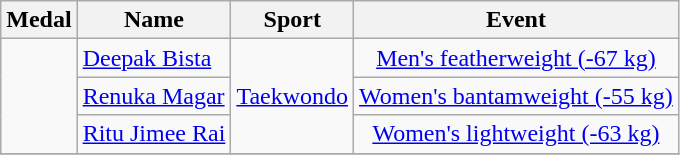<table class="wikitable sortable"  style="font-size:100%; text-align:center;">
<tr>
<th>Medal</th>
<th>Name</th>
<th>Sport</th>
<th>Event</th>
</tr>
<tr>
<td rowspan=3></td>
<td align=left><a href='#'>Deepak Bista</a></td>
<td rowspan=3> <a href='#'>Taekwondo</a></td>
<td><a href='#'>Men's featherweight (-67 kg)</a></td>
</tr>
<tr>
<td align=left><a href='#'>Renuka Magar</a></td>
<td><a href='#'>Women's bantamweight (-55 kg)</a></td>
</tr>
<tr>
<td align=left><a href='#'>Ritu Jimee Rai</a></td>
<td><a href='#'>Women's lightweight (-63 kg)</a></td>
</tr>
<tr>
</tr>
</table>
